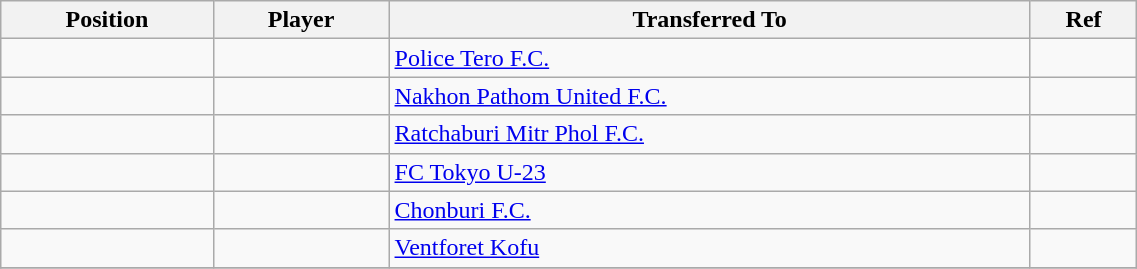<table class="wikitable sortable" style="width:60%; text-align:center; font-size:100%; text-align:left;">
<tr>
<th>Position</th>
<th>Player</th>
<th>Transferred To</th>
<th>Ref</th>
</tr>
<tr>
<td></td>
<td></td>
<td> <a href='#'>Police Tero F.C.</a></td>
<td></td>
</tr>
<tr>
<td></td>
<td></td>
<td> <a href='#'>Nakhon Pathom United F.C.</a></td>
<td></td>
</tr>
<tr>
<td></td>
<td></td>
<td> <a href='#'>Ratchaburi Mitr Phol F.C.</a></td>
<td></td>
</tr>
<tr>
<td></td>
<td></td>
<td> <a href='#'>FC Tokyo U-23</a></td>
<td></td>
</tr>
<tr>
<td></td>
<td></td>
<td> <a href='#'>Chonburi F.C.</a></td>
<td></td>
</tr>
<tr>
<td></td>
<td></td>
<td> <a href='#'>Ventforet Kofu</a></td>
<td></td>
</tr>
<tr>
</tr>
</table>
